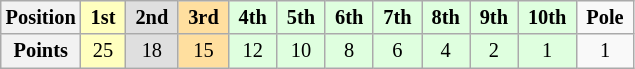<table class="wikitable" style="font-size:85%; text-align:center">
<tr>
<th>Position</th>
<td style="background:#FFFFBF;"> <strong>1st</strong> </td>
<td style="background:#DFDFDF;"> <strong>2nd</strong> </td>
<td style="background:#FFDF9F;"> <strong>3rd</strong> </td>
<td style="background:#DFFFDF;"> <strong>4th</strong> </td>
<td style="background:#DFFFDF;"> <strong>5th</strong> </td>
<td style="background:#DFFFDF;"> <strong>6th</strong> </td>
<td style="background:#DFFFDF;"> <strong>7th</strong> </td>
<td style="background:#DFFFDF;"> <strong>8th</strong> </td>
<td style="background:#DFFFDF;"> <strong>9th</strong> </td>
<td style="background:#DFFFDF;"> <strong>10th</strong> </td>
<td> <strong>Pole</strong> </td>
</tr>
<tr>
<th>Points</th>
<td style="background:#FFFFBF;">25</td>
<td style="background:#DFDFDF;">18</td>
<td style="background:#FFDF9F;">15</td>
<td style="background:#DFFFDF;">12</td>
<td style="background:#DFFFDF;">10</td>
<td style="background:#DFFFDF;">8</td>
<td style="background:#DFFFDF;">6</td>
<td style="background:#DFFFDF;">4</td>
<td style="background:#DFFFDF;">2</td>
<td style="background:#DFFFDF;">1</td>
<td>1</td>
</tr>
</table>
